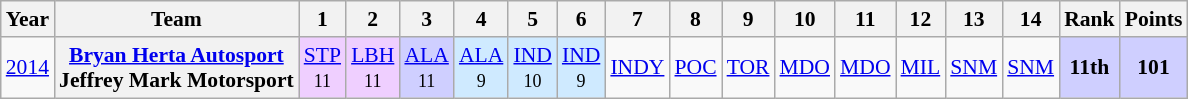<table class="wikitable" style="text-align:center; font-size:90%">
<tr>
<th>Year</th>
<th>Team</th>
<th>1</th>
<th>2</th>
<th>3</th>
<th>4</th>
<th>5</th>
<th>6</th>
<th>7</th>
<th>8</th>
<th>9</th>
<th>10</th>
<th>11</th>
<th>12</th>
<th>13</th>
<th>14</th>
<th>Rank</th>
<th>Points</th>
</tr>
<tr>
<td><a href='#'>2014</a></td>
<th><a href='#'>Bryan Herta Autosport</a><br>Jeffrey Mark Motorsport</th>
<td style="background:#EFCFFF;"><a href='#'>STP</a><br><small>11</small></td>
<td style="background:#EFCFFF;"><a href='#'>LBH</a><br><small>11</small></td>
<td style="background:#CFCFFF;"><a href='#'>ALA</a><br><small>11</small></td>
<td style="background:#CFEAFF;"><a href='#'>ALA</a><br><small>9</small></td>
<td style="background:#CFEAFF;"><a href='#'>IND</a><br><small>10</small></td>
<td style="background:#CFEAFF;"><a href='#'>IND</a><br><small>9</small></td>
<td><a href='#'>INDY</a></td>
<td><a href='#'>POC</a></td>
<td><a href='#'>TOR</a></td>
<td><a href='#'>MDO</a></td>
<td><a href='#'>MDO</a></td>
<td><a href='#'>MIL</a></td>
<td><a href='#'>SNM</a></td>
<td><a href='#'>SNM</a></td>
<td style="background:#CFCFFF;"><strong>11th</strong></td>
<td style="background:#CFCFFF;"><strong>101</strong></td>
</tr>
</table>
